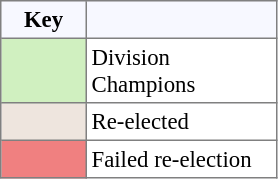<table bgcolor="#f7f8ff" cellpadding="3" cellspacing="0" border="1" style="font-size: 95%; border: gray solid 1px; border-collapse: collapse;text-align:center;">
<tr>
<th width=50>Key</th>
<th width=120></th>
</tr>
<tr>
<td style="background:#D0F0C0;" width="20"></td>
<td bgcolor="#ffffff" align="left">Division Champions</td>
</tr>
<tr>
<td style="background: #eee5de" width="20"></td>
<td bgcolor="#ffffff" align=left>Re-elected</td>
</tr>
<tr>
<td style="background: #F08080" width="20"></td>
<td bgcolor="#ffffff" align="left">Failed re-election</td>
</tr>
</table>
